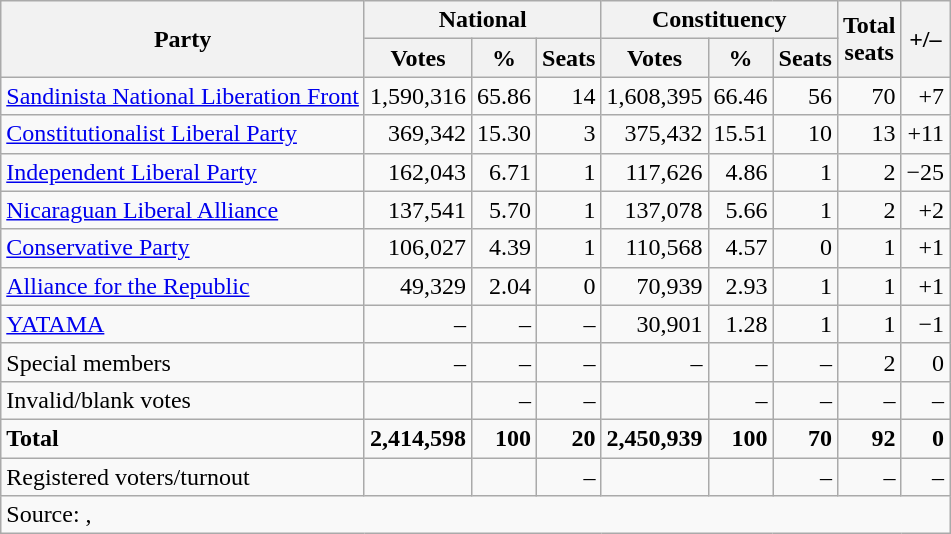<table class=wikitable style=text-align:right>
<tr>
<th rowspan=2>Party</th>
<th colspan=3>National</th>
<th colspan=3>Constituency</th>
<th rowspan=2>Total<br>seats</th>
<th rowspan=2>+/–</th>
</tr>
<tr>
<th>Votes</th>
<th>%</th>
<th>Seats</th>
<th>Votes</th>
<th>%</th>
<th>Seats</th>
</tr>
<tr>
<td align=left><a href='#'>Sandinista National Liberation Front</a></td>
<td>1,590,316</td>
<td>65.86</td>
<td>14</td>
<td>1,608,395</td>
<td>66.46</td>
<td>56</td>
<td>70</td>
<td>+7</td>
</tr>
<tr>
<td align=left><a href='#'>Constitutionalist Liberal Party</a></td>
<td>369,342</td>
<td>15.30</td>
<td>3</td>
<td>375,432</td>
<td>15.51</td>
<td>10</td>
<td>13</td>
<td>+11</td>
</tr>
<tr>
<td align=left><a href='#'>Independent Liberal Party</a></td>
<td>162,043</td>
<td>6.71</td>
<td>1</td>
<td>117,626</td>
<td>4.86</td>
<td>1</td>
<td>2</td>
<td>−25</td>
</tr>
<tr>
<td align=left><a href='#'>Nicaraguan Liberal Alliance</a></td>
<td>137,541</td>
<td>5.70</td>
<td>1</td>
<td>137,078</td>
<td>5.66</td>
<td>1</td>
<td>2</td>
<td>+2</td>
</tr>
<tr>
<td align=left><a href='#'>Conservative Party</a></td>
<td>106,027</td>
<td>4.39</td>
<td>1</td>
<td>110,568</td>
<td>4.57</td>
<td>0</td>
<td>1</td>
<td>+1</td>
</tr>
<tr>
<td align=left><a href='#'>Alliance for the Republic</a></td>
<td>49,329</td>
<td>2.04</td>
<td>0</td>
<td>70,939</td>
<td>2.93</td>
<td>1</td>
<td>1</td>
<td>+1</td>
</tr>
<tr>
<td align=left><a href='#'>YATAMA</a></td>
<td>–</td>
<td>–</td>
<td>–</td>
<td>30,901</td>
<td>1.28</td>
<td>1</td>
<td>1</td>
<td>−1</td>
</tr>
<tr>
<td align=left>Special members</td>
<td>–</td>
<td>–</td>
<td>–</td>
<td>–</td>
<td>–</td>
<td>–</td>
<td>2</td>
<td>0</td>
</tr>
<tr>
<td align=left>Invalid/blank votes</td>
<td></td>
<td>–</td>
<td>–</td>
<td></td>
<td>–</td>
<td>–</td>
<td>–</td>
<td>–</td>
</tr>
<tr>
<td align=left><strong>Total</strong></td>
<td><strong>2,414,598</strong></td>
<td><strong>100</strong></td>
<td><strong>20</strong></td>
<td><strong>2,450,939</strong></td>
<td><strong>100</strong></td>
<td><strong>70</strong></td>
<td><strong>92</strong></td>
<td><strong>0</strong></td>
</tr>
<tr>
<td align=left>Registered voters/turnout</td>
<td></td>
<td></td>
<td>–</td>
<td></td>
<td></td>
<td>–</td>
<td>–</td>
<td>–</td>
</tr>
<tr>
<td align=left colspan=9>Source: , </td>
</tr>
</table>
